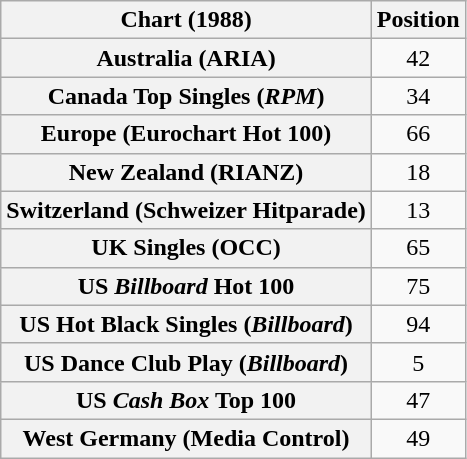<table class="wikitable plainrowheaders sortable">
<tr>
<th scope="col">Chart (1988)</th>
<th scope="col">Position</th>
</tr>
<tr>
<th scope="row">Australia (ARIA)</th>
<td align="center">42</td>
</tr>
<tr>
<th scope="row">Canada Top Singles (<em>RPM</em>)</th>
<td align="center">34</td>
</tr>
<tr>
<th scope="row">Europe (Eurochart Hot 100)</th>
<td align="center">66</td>
</tr>
<tr>
<th scope="row">New Zealand (RIANZ)</th>
<td align="center">18</td>
</tr>
<tr>
<th scope="row">Switzerland (Schweizer Hitparade)</th>
<td align="center">13</td>
</tr>
<tr>
<th scope="row">UK Singles (OCC)</th>
<td align="center">65</td>
</tr>
<tr>
<th scope="row">US <em>Billboard</em> Hot 100</th>
<td align="center">75</td>
</tr>
<tr>
<th scope="row">US Hot Black Singles (<em>Billboard</em>)</th>
<td align="center">94</td>
</tr>
<tr>
<th scope="row">US Dance Club Play (<em>Billboard</em>)</th>
<td align="center">5</td>
</tr>
<tr>
<th scope="row">US <em>Cash Box</em> Top 100</th>
<td align="center">47</td>
</tr>
<tr>
<th scope="row">West Germany (Media Control)</th>
<td align="center">49</td>
</tr>
</table>
